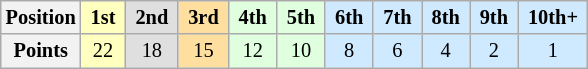<table class="wikitable" style="font-size:85%; text-align:center">
<tr>
<th>Position</th>
<td style="background:#FFFFBF;"> <strong>1st</strong> </td>
<td style="background:#DFDFDF;"> <strong>2nd</strong> </td>
<td style="background:#FFDF9F;"> <strong>3rd</strong> </td>
<td style="background:#DFFFDF;"> <strong>4th</strong> </td>
<td style="background:#DFFFDF;"> <strong>5th</strong> </td>
<td style="background:#CFEAFF;"> <strong>6th</strong> </td>
<td style="background:#CFEAFF;"> <strong>7th</strong> </td>
<td style="background:#CFEAFF;"> <strong>8th</strong> </td>
<td style="background:#CFEAFF;"> <strong>9th</strong> </td>
<td style="background:#CFEAFF;"> <strong>10th+</strong> </td>
</tr>
<tr>
<th>Points</th>
<td style="background:#FFFFBF;">22</td>
<td style="background:#DFDFDF;">18</td>
<td style="background:#FFDF9F;">15</td>
<td style="background:#DFFFDF;">12</td>
<td style="background:#DFFFDF;">10</td>
<td style="background:#CFEAFF;">8</td>
<td style="background:#CFEAFF;">6</td>
<td style="background:#CFEAFF;">4</td>
<td style="background:#CFEAFF;">2</td>
<td style="background:#CFEAFF;">1</td>
</tr>
</table>
